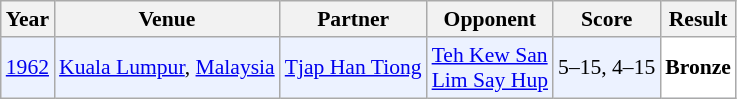<table class="sortable wikitable" style="font-size: 90%;">
<tr>
<th>Year</th>
<th>Venue</th>
<th>Partner</th>
<th>Opponent</th>
<th>Score</th>
<th>Result</th>
</tr>
<tr style="background:#ECF2FF">
<td align="center"><a href='#'>1962</a></td>
<td align="left"><a href='#'>Kuala Lumpur</a>, <a href='#'>Malaysia</a></td>
<td align="left"> <a href='#'>Tjap Han Tiong</a></td>
<td align="left"> <a href='#'>Teh Kew San</a><br>  <a href='#'>Lim Say Hup</a></td>
<td align="left">5–15, 4–15</td>
<td style="text-align:left; background:white"> <strong>Bronze</strong></td>
</tr>
</table>
